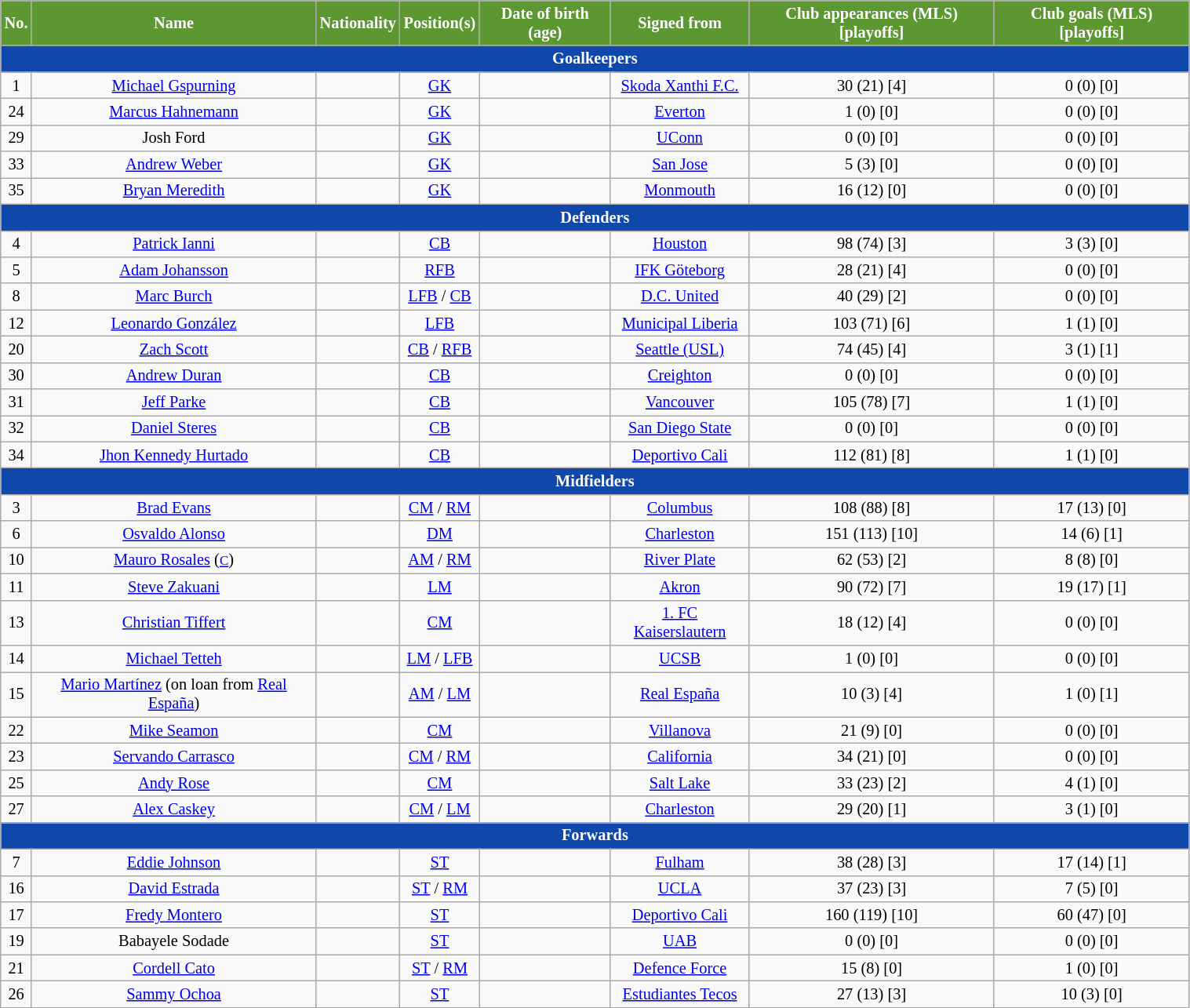<table class="wikitable"  style="text-align:center; font-size:85%; width:80%;">
<tr>
<th style="background:#5d9731; color:white; text-align:center;">No.</th>
<th style="background:#5d9731; color:white; text-align:center;">Name</th>
<th style="background:#5d9731; color:white; text-align:center;">Nationality</th>
<th style="background:#5d9731; color:white; text-align:center;">Position(s)</th>
<th style="background:#5d9731; color:white; text-align:center;">Date of birth (age)</th>
<th style="background:#5d9731; color:white; text-align:center;">Signed from</th>
<th style="background:#5d9731; color:white; text-align:center;">Club appearances (MLS)  [playoffs]</th>
<th style="background:#5d9731; color:white; text-align:center;">Club goals (MLS)  [playoffs]</th>
</tr>
<tr>
<th colspan="8"  style="background:#1047AB; color:white; text-align:center;">Goalkeepers</th>
</tr>
<tr>
<td>1</td>
<td><a href='#'>Michael Gspurning</a></td>
<td></td>
<td><a href='#'>GK</a></td>
<td></td>
<td> <a href='#'>Skoda Xanthi F.C.</a></td>
<td>30 (21)  [4]</td>
<td>0 (0)  [0]</td>
</tr>
<tr>
<td>24</td>
<td><a href='#'>Marcus Hahnemann</a></td>
<td></td>
<td><a href='#'>GK</a></td>
<td></td>
<td> <a href='#'>Everton</a></td>
<td>1 (0)  [0]</td>
<td>0 (0)  [0]</td>
</tr>
<tr>
<td>29</td>
<td>Josh Ford</td>
<td></td>
<td><a href='#'>GK</a></td>
<td></td>
<td> <a href='#'>UConn</a></td>
<td>0 (0)  [0]</td>
<td>0 (0)  [0]</td>
</tr>
<tr>
<td>33</td>
<td><a href='#'>Andrew Weber</a></td>
<td></td>
<td><a href='#'>GK</a></td>
<td></td>
<td> <a href='#'>San Jose</a></td>
<td>5 (3)  [0]</td>
<td>0 (0)  [0]</td>
</tr>
<tr>
<td>35</td>
<td><a href='#'>Bryan Meredith</a></td>
<td></td>
<td><a href='#'>GK</a></td>
<td></td>
<td> <a href='#'>Monmouth</a></td>
<td>16 (12)  [0]</td>
<td>0 (0)  [0]</td>
</tr>
<tr>
<th colspan="8"  style="background:#1047AB; color:white; text-align:center;">Defenders</th>
</tr>
<tr>
<td>4</td>
<td><a href='#'>Patrick Ianni</a></td>
<td></td>
<td><a href='#'>CB</a></td>
<td></td>
<td> <a href='#'>Houston</a></td>
<td>98 (74)  [3]</td>
<td>3 (3)  [0]</td>
</tr>
<tr>
<td>5</td>
<td><a href='#'>Adam Johansson</a></td>
<td></td>
<td><a href='#'>RFB</a></td>
<td></td>
<td> <a href='#'>IFK Göteborg</a></td>
<td>28 (21)  [4]</td>
<td>0 (0)  [0]</td>
</tr>
<tr>
<td>8</td>
<td><a href='#'>Marc Burch</a></td>
<td></td>
<td><a href='#'>LFB</a> / <a href='#'>CB</a></td>
<td></td>
<td> <a href='#'>D.C. United</a></td>
<td>40 (29)  [2]</td>
<td>0 (0)  [0]</td>
</tr>
<tr>
<td>12</td>
<td><a href='#'>Leonardo González</a></td>
<td></td>
<td><a href='#'>LFB</a></td>
<td></td>
<td> <a href='#'>Municipal Liberia</a></td>
<td>103 (71)  [6]</td>
<td>1 (1)  [0]</td>
</tr>
<tr>
<td>20</td>
<td><a href='#'>Zach Scott</a></td>
<td></td>
<td><a href='#'>CB</a> / <a href='#'>RFB</a></td>
<td></td>
<td> <a href='#'>Seattle (USL)</a></td>
<td>74 (45)  [4]</td>
<td>3 (1)  [1]</td>
</tr>
<tr>
<td>30</td>
<td><a href='#'>Andrew Duran</a></td>
<td></td>
<td><a href='#'>CB</a></td>
<td></td>
<td> <a href='#'>Creighton</a></td>
<td>0 (0)  [0]</td>
<td>0 (0)  [0]</td>
</tr>
<tr>
<td>31</td>
<td><a href='#'>Jeff Parke</a></td>
<td></td>
<td><a href='#'>CB</a></td>
<td></td>
<td> <a href='#'>Vancouver</a></td>
<td>105 (78)  [7]</td>
<td>1 (1)  [0]</td>
</tr>
<tr>
<td>32</td>
<td><a href='#'>Daniel Steres</a></td>
<td></td>
<td><a href='#'>CB</a></td>
<td></td>
<td> <a href='#'>San Diego State</a></td>
<td>0 (0)  [0]</td>
<td>0 (0)  [0]</td>
</tr>
<tr>
<td>34</td>
<td><a href='#'>Jhon Kennedy Hurtado</a></td>
<td></td>
<td><a href='#'>CB</a></td>
<td></td>
<td> <a href='#'>Deportivo Cali</a></td>
<td>112 (81)  [8]</td>
<td>1 (1)  [0]</td>
</tr>
<tr>
<th colspan="12"  style="background:#1047AB; color:white; text-align:center;">Midfielders</th>
</tr>
<tr>
<td>3</td>
<td><a href='#'>Brad Evans</a></td>
<td></td>
<td><a href='#'>CM</a>  / <a href='#'>RM</a></td>
<td></td>
<td> <a href='#'>Columbus</a></td>
<td>108 (88)  [8]</td>
<td>17 (13)  [0]</td>
</tr>
<tr>
<td>6</td>
<td><a href='#'>Osvaldo Alonso</a></td>
<td></td>
<td><a href='#'>DM</a></td>
<td></td>
<td> <a href='#'>Charleston</a></td>
<td>151 (113)  [10]</td>
<td>14 (6)  [1]</td>
</tr>
<tr>
<td>10</td>
<td><a href='#'>Mauro Rosales</a> (<a href='#'><small>C</small></a>)</td>
<td></td>
<td><a href='#'>AM</a> / <a href='#'>RM</a></td>
<td></td>
<td> <a href='#'>River Plate</a></td>
<td>62 (53)  [2]</td>
<td>8 (8)  [0]</td>
</tr>
<tr>
<td>11</td>
<td><a href='#'>Steve Zakuani</a></td>
<td></td>
<td><a href='#'>LM</a></td>
<td></td>
<td> <a href='#'>Akron</a></td>
<td>90 (72)  [7]</td>
<td>19 (17)  [1]</td>
</tr>
<tr>
<td>13</td>
<td><a href='#'>Christian Tiffert</a></td>
<td></td>
<td><a href='#'>CM</a></td>
<td></td>
<td> <a href='#'>1. FC Kaiserslautern</a></td>
<td>18 (12)  [4]</td>
<td>0 (0)  [0]</td>
</tr>
<tr>
<td>14</td>
<td><a href='#'>Michael Tetteh</a></td>
<td></td>
<td><a href='#'>LM</a> / <a href='#'>LFB</a></td>
<td></td>
<td> <a href='#'>UCSB</a></td>
<td>1 (0)  [0]</td>
<td>0 (0)  [0]</td>
</tr>
<tr>
<td>15</td>
<td><a href='#'>Mario Martínez</a> (on loan from <a href='#'>Real España</a>)</td>
<td></td>
<td><a href='#'>AM</a> / <a href='#'>LM</a></td>
<td></td>
<td> <a href='#'>Real España</a></td>
<td>10 (3)  [4]</td>
<td>1 (0)  [1]</td>
</tr>
<tr>
<td>22</td>
<td><a href='#'>Mike Seamon</a></td>
<td></td>
<td><a href='#'>CM</a></td>
<td></td>
<td> <a href='#'>Villanova</a></td>
<td>21 (9)  [0]</td>
<td>0 (0)  [0]</td>
</tr>
<tr>
<td>23</td>
<td><a href='#'>Servando Carrasco</a></td>
<td></td>
<td><a href='#'>CM</a> / <a href='#'>RM</a></td>
<td></td>
<td> <a href='#'>California</a></td>
<td>34 (21)  [0]</td>
<td>0 (0)  [0]</td>
</tr>
<tr>
<td>25</td>
<td><a href='#'>Andy Rose</a></td>
<td></td>
<td><a href='#'>CM</a></td>
<td></td>
<td> <a href='#'>Salt Lake</a></td>
<td>33 (23)  [2]</td>
<td>4 (1)  [0]</td>
</tr>
<tr>
<td>27</td>
<td><a href='#'>Alex Caskey</a></td>
<td></td>
<td><a href='#'>CM</a> / <a href='#'>LM</a></td>
<td></td>
<td> <a href='#'>Charleston</a></td>
<td>29 (20)  [1]</td>
<td>3 (1)  [0]</td>
</tr>
<tr>
<th colspan="11"  style="background:#1047AB; color:white; text-align:center;">Forwards</th>
</tr>
<tr>
<td>7</td>
<td><a href='#'>Eddie Johnson</a></td>
<td></td>
<td><a href='#'>ST</a></td>
<td></td>
<td> <a href='#'>Fulham</a></td>
<td>38 (28)  [3]</td>
<td>17 (14)  [1]</td>
</tr>
<tr>
<td>16</td>
<td><a href='#'>David Estrada</a></td>
<td></td>
<td><a href='#'>ST</a> / <a href='#'>RM</a></td>
<td></td>
<td> <a href='#'>UCLA</a></td>
<td>37 (23)  [3]</td>
<td>7 (5)  [0]</td>
</tr>
<tr>
<td>17</td>
<td><a href='#'>Fredy Montero</a></td>
<td></td>
<td><a href='#'>ST</a></td>
<td></td>
<td> <a href='#'>Deportivo Cali</a></td>
<td>160 (119)  [10]</td>
<td>60 (47)  [0]</td>
</tr>
<tr>
<td>19</td>
<td>Babayele Sodade</td>
<td></td>
<td><a href='#'>ST</a></td>
<td></td>
<td> <a href='#'>UAB</a></td>
<td>0 (0)  [0]</td>
<td>0 (0)  [0]</td>
</tr>
<tr>
<td>21</td>
<td><a href='#'>Cordell Cato</a></td>
<td></td>
<td><a href='#'>ST</a> / <a href='#'>RM</a></td>
<td></td>
<td> <a href='#'>Defence Force</a></td>
<td>15 (8)  [0]</td>
<td>1 (0)  [0]</td>
</tr>
<tr>
<td>26</td>
<td><a href='#'>Sammy Ochoa</a></td>
<td></td>
<td><a href='#'>ST</a></td>
<td></td>
<td> <a href='#'>Estudiantes Tecos</a></td>
<td>27 (13)  [3]</td>
<td>10 (3)  [0]</td>
</tr>
</table>
